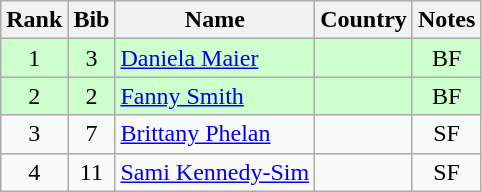<table class="wikitable" style="text-align:center;">
<tr>
<th>Rank</th>
<th>Bib</th>
<th>Name</th>
<th>Country</th>
<th>Notes</th>
</tr>
<tr bgcolor=ccffcc>
<td>1</td>
<td>3</td>
<td align=left><a href='#'>Daniela Maier</a></td>
<td align=left></td>
<td>BF</td>
</tr>
<tr bgcolor=ccffcc>
<td>2</td>
<td>2</td>
<td align=left><a href='#'>Fanny Smith</a></td>
<td align=left></td>
<td>BF</td>
</tr>
<tr>
<td>3</td>
<td>7</td>
<td align=left><a href='#'>Brittany Phelan</a></td>
<td align=left></td>
<td>SF</td>
</tr>
<tr>
<td>4</td>
<td>11</td>
<td align=left><a href='#'>Sami Kennedy-Sim</a></td>
<td align=left></td>
<td>SF</td>
</tr>
</table>
